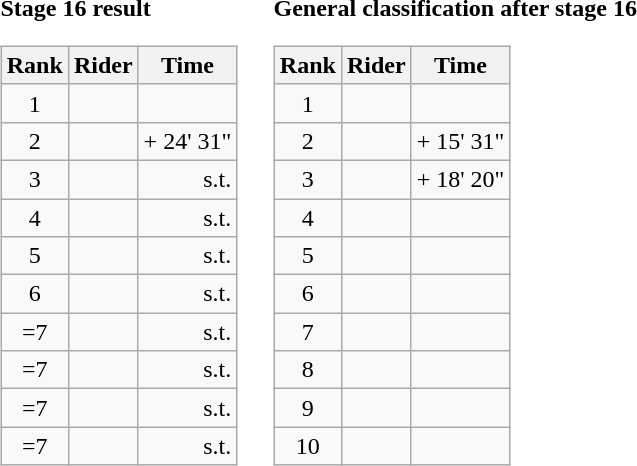<table>
<tr>
<td><strong>Stage 16 result</strong><br><table class="wikitable">
<tr>
<th scope="col">Rank</th>
<th scope="col">Rider</th>
<th scope="col">Time</th>
</tr>
<tr>
<td style="text-align:center;">1</td>
<td></td>
<td style="text-align:right;"></td>
</tr>
<tr>
<td style="text-align:center;">2</td>
<td></td>
<td style="text-align:right;">+ 24' 31"</td>
</tr>
<tr>
<td style="text-align:center;">3</td>
<td></td>
<td style="text-align:right;">s.t.</td>
</tr>
<tr>
<td style="text-align:center;">4</td>
<td></td>
<td style="text-align:right;">s.t.</td>
</tr>
<tr>
<td style="text-align:center;">5</td>
<td></td>
<td style="text-align:right;">s.t.</td>
</tr>
<tr>
<td style="text-align:center;">6</td>
<td></td>
<td style="text-align:right;">s.t.</td>
</tr>
<tr>
<td style="text-align:center;">=7</td>
<td></td>
<td style="text-align:right;">s.t.</td>
</tr>
<tr>
<td style="text-align:center;">=7</td>
<td></td>
<td style="text-align:right;">s.t.</td>
</tr>
<tr>
<td style="text-align:center;">=7</td>
<td></td>
<td style="text-align:right;">s.t.</td>
</tr>
<tr>
<td style="text-align:center;">=7</td>
<td></td>
<td style="text-align:right;">s.t.</td>
</tr>
</table>
</td>
<td></td>
<td><strong>General classification after stage 16</strong><br><table class="wikitable">
<tr>
<th scope="col">Rank</th>
<th scope="col">Rider</th>
<th scope="col">Time</th>
</tr>
<tr>
<td style="text-align:center;">1</td>
<td></td>
<td style="text-align:right;"></td>
</tr>
<tr>
<td style="text-align:center;">2</td>
<td></td>
<td style="text-align:right;">+ 15' 31"</td>
</tr>
<tr>
<td style="text-align:center;">3</td>
<td></td>
<td style="text-align:right;">+ 18' 20"</td>
</tr>
<tr>
<td style="text-align:center;">4</td>
<td></td>
<td></td>
</tr>
<tr>
<td style="text-align:center;">5</td>
<td></td>
<td></td>
</tr>
<tr>
<td style="text-align:center;">6</td>
<td></td>
<td></td>
</tr>
<tr>
<td style="text-align:center;">7</td>
<td></td>
<td></td>
</tr>
<tr>
<td style="text-align:center;">8</td>
<td></td>
<td></td>
</tr>
<tr>
<td style="text-align:center;">9</td>
<td></td>
<td></td>
</tr>
<tr>
<td style="text-align:center;">10</td>
<td></td>
<td></td>
</tr>
</table>
</td>
</tr>
</table>
